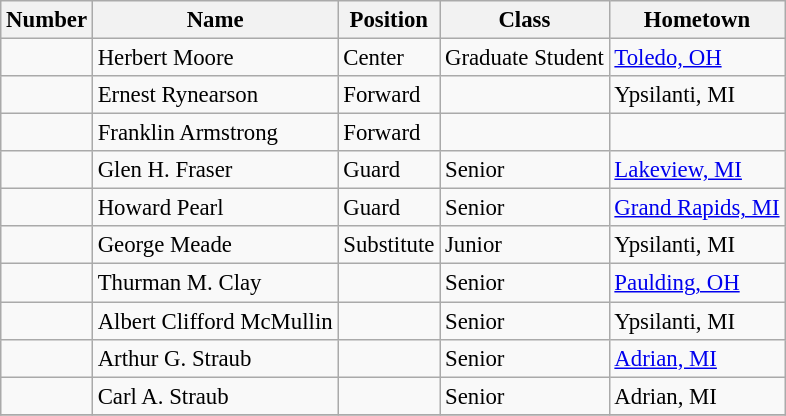<table class="wikitable" style="font-size: 95%;">
<tr>
<th>Number</th>
<th>Name</th>
<th>Position</th>
<th>Class</th>
<th>Hometown</th>
</tr>
<tr>
<td></td>
<td>Herbert Moore</td>
<td>Center</td>
<td>Graduate Student</td>
<td><a href='#'>Toledo, OH</a></td>
</tr>
<tr>
<td></td>
<td>Ernest Rynearson</td>
<td>Forward</td>
<td></td>
<td>Ypsilanti, MI</td>
</tr>
<tr>
<td></td>
<td>Franklin Armstrong</td>
<td>Forward</td>
<td></td>
<td></td>
</tr>
<tr>
<td></td>
<td>Glen H. Fraser</td>
<td>Guard</td>
<td>Senior</td>
<td><a href='#'>Lakeview, MI</a></td>
</tr>
<tr>
<td></td>
<td>Howard Pearl</td>
<td>Guard</td>
<td>Senior</td>
<td><a href='#'>Grand Rapids, MI</a></td>
</tr>
<tr>
<td></td>
<td>George Meade</td>
<td>Substitute</td>
<td>Junior</td>
<td>Ypsilanti, MI</td>
</tr>
<tr>
<td></td>
<td>Thurman M. Clay</td>
<td></td>
<td>Senior</td>
<td><a href='#'>Paulding, OH</a></td>
</tr>
<tr>
<td></td>
<td>Albert Clifford McMullin</td>
<td></td>
<td>Senior</td>
<td>Ypsilanti, MI</td>
</tr>
<tr>
<td></td>
<td>Arthur G. Straub</td>
<td></td>
<td>Senior</td>
<td><a href='#'>Adrian, MI</a></td>
</tr>
<tr>
<td></td>
<td>Carl A. Straub</td>
<td></td>
<td>Senior</td>
<td>Adrian, MI</td>
</tr>
<tr>
</tr>
</table>
